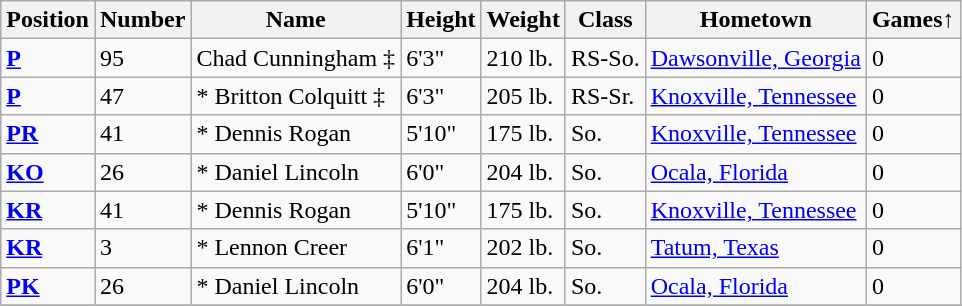<table class="wikitable">
<tr>
<th><strong>Position</strong></th>
<th><strong>Number</strong></th>
<th><strong>Name</strong></th>
<th><strong>Height</strong></th>
<th><strong>Weight</strong></th>
<th><strong>Class</strong></th>
<th><strong>Hometown</strong></th>
<th><strong>Games↑</strong></th>
</tr>
<tr>
<td><strong><a href='#'>P</a></strong></td>
<td>95</td>
<td>Chad Cunningham ‡</td>
<td>6'3"</td>
<td>210 lb.</td>
<td>RS-So.</td>
<td><a href='#'>Dawsonville, Georgia</a></td>
<td>0</td>
</tr>
<tr>
<td><strong><a href='#'>P</a></strong></td>
<td>47</td>
<td>* Britton Colquitt ‡</td>
<td>6'3"</td>
<td>205 lb.</td>
<td>RS-Sr.</td>
<td><a href='#'>Knoxville, Tennessee</a></td>
<td>0</td>
</tr>
<tr>
<td><strong><a href='#'>PR</a></strong></td>
<td>41</td>
<td>* Dennis Rogan</td>
<td>5'10"</td>
<td>175 lb.</td>
<td>So.</td>
<td><a href='#'>Knoxville, Tennessee</a></td>
<td>0</td>
</tr>
<tr>
<td><strong><a href='#'>KO</a></strong></td>
<td>26</td>
<td>* Daniel Lincoln</td>
<td>6'0"</td>
<td>204 lb.</td>
<td>So.</td>
<td><a href='#'>Ocala, Florida</a></td>
<td>0</td>
</tr>
<tr>
<td><strong><a href='#'>KR</a></strong></td>
<td>41</td>
<td>* Dennis Rogan</td>
<td>5'10"</td>
<td>175 lb.</td>
<td>So.</td>
<td><a href='#'>Knoxville, Tennessee</a></td>
<td>0</td>
</tr>
<tr>
<td><strong><a href='#'>KR</a></strong></td>
<td>3</td>
<td>* Lennon Creer</td>
<td>6'1"</td>
<td>202 lb.</td>
<td>So.</td>
<td><a href='#'>Tatum, Texas</a></td>
<td>0</td>
</tr>
<tr>
<td><strong><a href='#'>PK</a></strong></td>
<td>26</td>
<td>* Daniel Lincoln</td>
<td>6'0"</td>
<td>204 lb.</td>
<td>So.</td>
<td><a href='#'>Ocala, Florida</a></td>
<td>0</td>
</tr>
<tr>
</tr>
</table>
